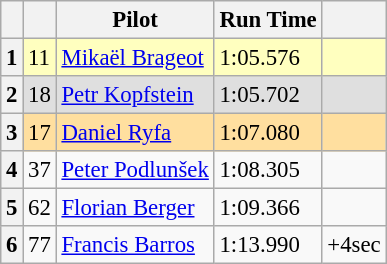<table class="wikitable" style="font-size: 95%;">
<tr>
<th></th>
<th></th>
<th>Pilot</th>
<th>Run Time</th>
<th></th>
</tr>
<tr>
<th>1</th>
<td style="background:#ffffbf;">11</td>
<td style="background:#ffffbf;"> <a href='#'>Mikaël Brageot</a></td>
<td style="background:#ffffbf;">1:05.576</td>
<td style="background:#ffffbf;"></td>
</tr>
<tr>
<th>2</th>
<td style="background:#dfdfdf;">18</td>
<td style="background:#dfdfdf;"> <a href='#'>Petr Kopfstein</a></td>
<td style="background:#dfdfdf;">1:05.702</td>
<td style="background:#dfdfdf;"></td>
</tr>
<tr>
<th>3</th>
<td style="background:#ffdf9f;">17</td>
<td style="background:#ffdf9f;"> <a href='#'>Daniel Ryfa</a></td>
<td style="background:#ffdf9f;">1:07.080</td>
<td style="background:#ffdf9f;"></td>
</tr>
<tr>
<th>4</th>
<td>37</td>
<td> <a href='#'>Peter Podlunšek</a></td>
<td>1:08.305</td>
<td></td>
</tr>
<tr>
<th>5</th>
<td>62</td>
<td> <a href='#'>Florian Berger</a></td>
<td>1:09.366</td>
<td></td>
</tr>
<tr>
<th>6</th>
<td>77</td>
<td> <a href='#'>Francis Barros</a></td>
<td>1:13.990</td>
<td>+4sec</td>
</tr>
</table>
